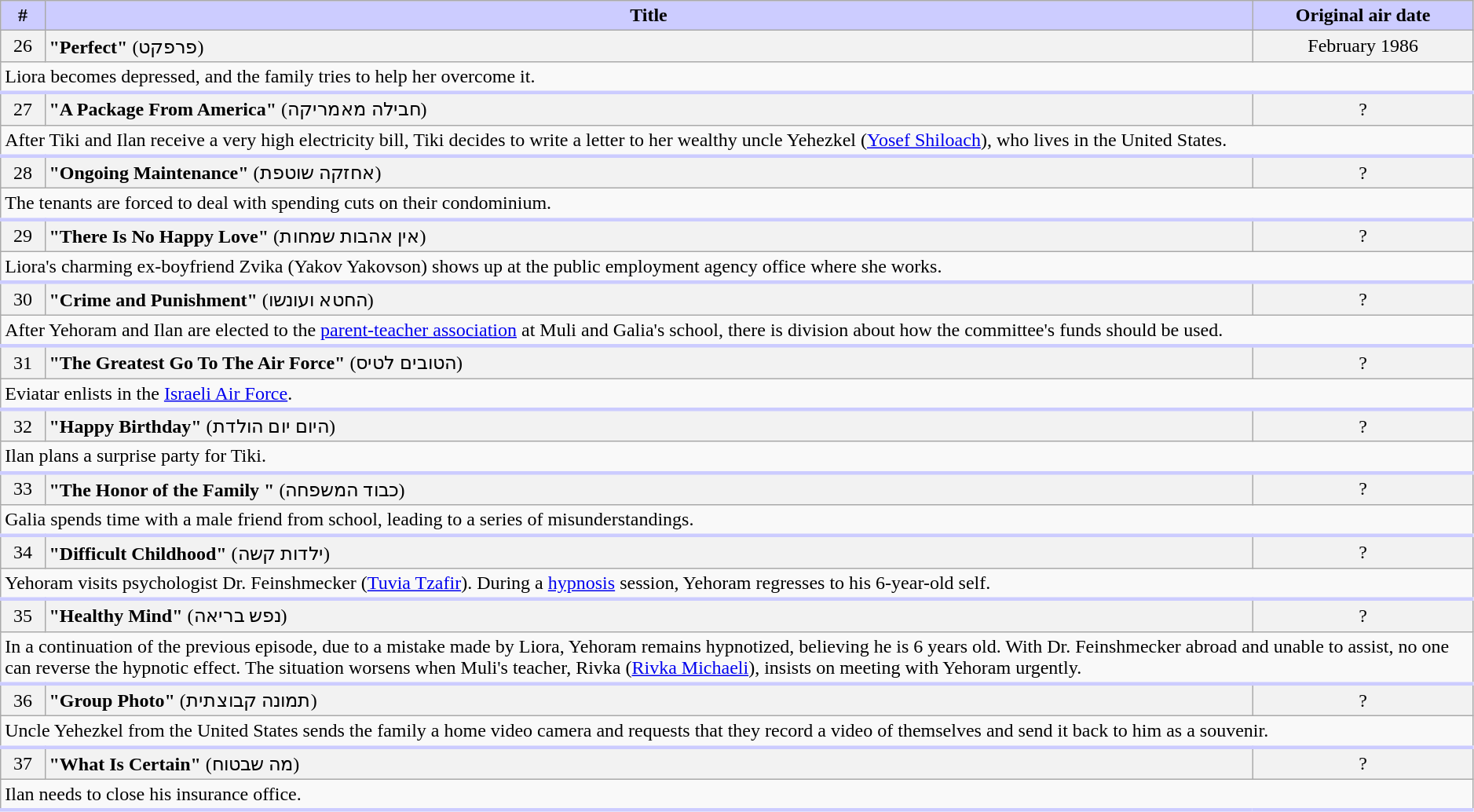<table class="wikitable" width=99%>
<tr>
<th style="background: #CCF" width="3%">#</th>
<th style="background: #CCF">Title</th>
<th style="background: #CCF" width="15%">Original air date</th>
</tr>
<tr class="vevent" style="text-align: center; background:#F2F2F2">
<td>26</td>
<td class="summary" style="text-align: left;"><strong>"Perfect"</strong> (פרפקט)</td>
<td>February 1986</td>
</tr>
<tr>
<td class="description" style="border-bottom:3px solid #CCCCFF" colspan="4">Liora becomes depressed, and the family tries to help her overcome it.</td>
</tr>
<tr class="vevent" style="text-align: center; background:#F2F2F2">
<td>27</td>
<td class="summary" style="text-align: left;"><strong>"A Package From America"</strong> (חבילה מאמריקה)</td>
<td>?</td>
</tr>
<tr>
<td class="description" style="border-bottom:3px solid #CCCCFF" colspan="4">After Tiki and Ilan receive a very high electricity bill, Tiki decides to write a letter to her wealthy uncle Yehezkel (<a href='#'>Yosef Shiloach</a>), who lives in the United States.</td>
</tr>
<tr class="vevent" style="text-align: center; background:#F2F2F2">
<td>28</td>
<td class="summary" style="text-align: left;"><strong>"Ongoing Maintenance"</strong> (אחזקה שוטפת)</td>
<td>?</td>
</tr>
<tr>
<td class="description" style="border-bottom:3px solid #CCCCFF" colspan="4">The tenants are forced to deal with spending cuts on their condominium.</td>
</tr>
<tr class="vevent" style="text-align: center; background:#F2F2F2">
<td>29</td>
<td class="summary" style="text-align: left;"><strong>"There Is No Happy Love"</strong> (אין אהבות שמחות)</td>
<td>?</td>
</tr>
<tr>
<td class="description" style="border-bottom:3px solid #CCCCFF" colspan="4">Liora's charming ex-boyfriend Zvika (Yakov Yakovson) shows up at the public employment agency office where she works.</td>
</tr>
<tr class="vevent" style="text-align: center; background:#F2F2F2">
<td>30</td>
<td class="summary" style="text-align: left;"><strong>"Crime and Punishment"</strong> (החטא ועונשו)</td>
<td>?</td>
</tr>
<tr>
<td class="description" style="border-bottom:3px solid #CCCCFF" colspan="4">After Yehoram and Ilan are elected to the <a href='#'>parent-teacher association</a> at Muli and Galia's school, there is division about how the committee's funds should be used.</td>
</tr>
<tr class="vevent" style="text-align: center; background:#F2F2F2">
<td>31</td>
<td class="summary" style="text-align: left;"><strong>"The Greatest Go To The Air Force"</strong> (הטובים לטיס)</td>
<td>?</td>
</tr>
<tr>
<td class="description" style="border-bottom:3px solid #CCCCFF" colspan="4">Eviatar enlists in the <a href='#'>Israeli Air Force</a>.</td>
</tr>
<tr class="vevent" style="text-align: center; background:#F2F2F2">
<td>32</td>
<td class="summary" style="text-align: left;"><strong>"Happy Birthday"</strong> (היום יום הולדת)</td>
<td>?</td>
</tr>
<tr>
<td class="description" style="border-bottom:3px solid #CCCCFF" colspan="4">Ilan plans a surprise party for Tiki.</td>
</tr>
<tr class="vevent" style="text-align: center; background:#F2F2F2">
<td>33</td>
<td class="summary" style="text-align: left;"><strong>"The Honor of the Family "</strong> (כבוד המשפחה)</td>
<td>?</td>
</tr>
<tr>
<td class="description" style="border-bottom:3px solid #CCCCFF" colspan="4">Galia spends time with a male friend from school, leading to a series of misunderstandings.</td>
</tr>
<tr class="vevent" style="text-align: center; background:#F2F2F2">
<td>34</td>
<td class="summary" style="text-align: left;"><strong>"Difficult Childhood"</strong> (ילדות קשה)</td>
<td>?</td>
</tr>
<tr>
<td class="description" style="border-bottom:3px solid #CCCCFF" colspan="4">Yehoram visits psychologist Dr. Feinshmecker (<a href='#'>Tuvia Tzafir</a>). During a <a href='#'>hypnosis</a> session, Yehoram regresses to his 6-year-old self.</td>
</tr>
<tr class="vevent" style="text-align: center; background:#F2F2F2">
<td>35</td>
<td class="summary" style="text-align: left;"><strong>"Healthy Mind"</strong> (נפש בריאה)</td>
<td>?</td>
</tr>
<tr>
<td class="description" style="border-bottom:3px solid #CCCCFF" colspan="4">In a continuation of the previous episode, due to a mistake made by Liora, Yehoram remains hypnotized, believing he is 6 years old. With Dr. Feinshmecker abroad and unable to assist, no one can reverse the hypnotic effect. The situation worsens when Muli's teacher, Rivka (<a href='#'>Rivka Michaeli</a>), insists on meeting with Yehoram urgently.</td>
</tr>
<tr class="vevent" style="text-align: center; background:#F2F2F2">
<td>36</td>
<td class="summary" style="text-align: left;"><strong>"Group Photo"</strong> (תמונה קבוצתית)</td>
<td>?</td>
</tr>
<tr>
<td class="description" style="border-bottom:3px solid #CCCCFF" colspan="4">Uncle Yehezkel from the United States sends the family a home video camera and requests that they record a video of themselves and send it back to him as a souvenir.</td>
</tr>
<tr class="vevent" style="text-align: center; background:#F2F2F2">
<td>37</td>
<td class="summary" style="text-align: left;"><strong>"What Is Certain"</strong> (מה שבטוח)</td>
<td>?</td>
</tr>
<tr>
<td class="description" style="border-bottom:3px solid #CCCCFF" colspan="4">Ilan needs to close his insurance office.</td>
</tr>
</table>
